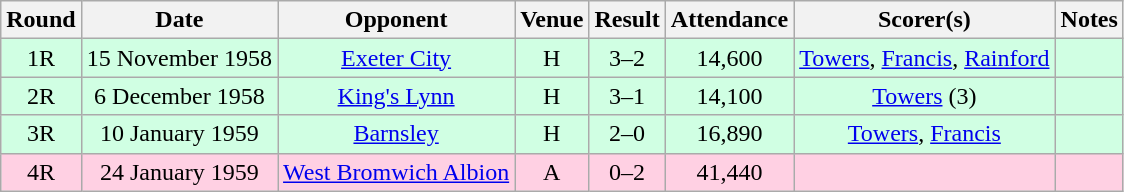<table style="text-align:center;" class="wikitable sortable">
<tr>
<th>Round</th>
<th>Date</th>
<th>Opponent</th>
<th>Venue</th>
<th>Result</th>
<th>Attendance</th>
<th>Scorer(s)</th>
<th>Notes</th>
</tr>
<tr style="background:#d0ffe3;">
<td>1R</td>
<td>15 November 1958</td>
<td><a href='#'>Exeter City</a></td>
<td>H</td>
<td>3–2</td>
<td>14,600</td>
<td><a href='#'>Towers</a>, <a href='#'>Francis</a>, <a href='#'>Rainford</a></td>
<td></td>
</tr>
<tr style="background:#d0ffe3;">
<td>2R</td>
<td>6 December 1958</td>
<td><a href='#'>King's Lynn</a></td>
<td>H</td>
<td>3–1</td>
<td>14,100</td>
<td><a href='#'>Towers</a> (3)</td>
<td></td>
</tr>
<tr style="background:#d0ffe3;">
<td>3R</td>
<td>10 January 1959</td>
<td><a href='#'>Barnsley</a></td>
<td>H</td>
<td>2–0</td>
<td>16,890</td>
<td><a href='#'>Towers</a>, <a href='#'>Francis</a></td>
<td></td>
</tr>
<tr style="background:#ffd0e3;">
<td>4R</td>
<td>24 January 1959</td>
<td><a href='#'>West Bromwich Albion</a></td>
<td>A</td>
<td>0–2</td>
<td>41,440</td>
<td></td>
<td></td>
</tr>
</table>
